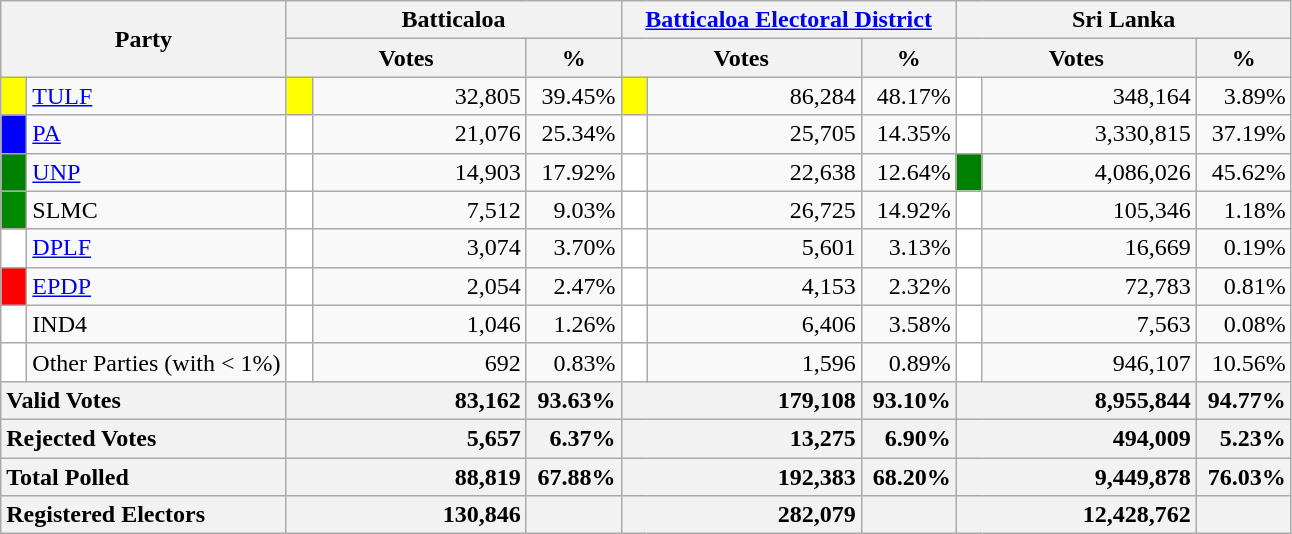<table class="wikitable">
<tr>
<th colspan="2" width="144px"rowspan="2">Party</th>
<th colspan="3" width="216px">Batticaloa</th>
<th colspan="3" width="216px"><a href='#'>Batticaloa Electoral District</a></th>
<th colspan="3" width="216px">Sri Lanka</th>
</tr>
<tr>
<th colspan="2" width="144px">Votes</th>
<th>%</th>
<th colspan="2" width="144px">Votes</th>
<th>%</th>
<th colspan="2" width="144px">Votes</th>
<th>%</th>
</tr>
<tr>
<td style="background-color:yellow;" width="10px"></td>
<td style="text-align:left;"><a href='#'>TULF</a></td>
<td style="background-color:yellow;" width="10px"></td>
<td style="text-align:right;">32,805</td>
<td style="text-align:right;">39.45%</td>
<td style="background-color:yellow;" width="10px"></td>
<td style="text-align:right;">86,284</td>
<td style="text-align:right;">48.17%</td>
<td style="background-color:white;" width="10px"></td>
<td style="text-align:right;">348,164</td>
<td style="text-align:right;">3.89%</td>
</tr>
<tr>
<td style="background-color:blue;" width="10px"></td>
<td style="text-align:left;"><a href='#'>PA</a></td>
<td style="background-color:white;" width="10px"></td>
<td style="text-align:right;">21,076</td>
<td style="text-align:right;">25.34%</td>
<td style="background-color:white;" width="10px"></td>
<td style="text-align:right;">25,705</td>
<td style="text-align:right;">14.35%</td>
<td style="background-color:white;" width="10px"></td>
<td style="text-align:right;">3,330,815</td>
<td style="text-align:right;">37.19%</td>
</tr>
<tr>
<td style="background-color:green;" width="10px"></td>
<td style="text-align:left;"><a href='#'>UNP</a></td>
<td style="background-color:white;" width="10px"></td>
<td style="text-align:right;">14,903</td>
<td style="text-align:right;">17.92%</td>
<td style="background-color:white;" width="10px"></td>
<td style="text-align:right;">22,638</td>
<td style="text-align:right;">12.64%</td>
<td style="background-color:green;" width="10px"></td>
<td style="text-align:right;">4,086,026</td>
<td style="text-align:right;">45.62%</td>
</tr>
<tr>
<td style="background-color:#008800;" width="10px"></td>
<td style="text-align:left;">SLMC</td>
<td style="background-color:white;" width="10px"></td>
<td style="text-align:right;">7,512</td>
<td style="text-align:right;">9.03%</td>
<td style="background-color:white;" width="10px"></td>
<td style="text-align:right;">26,725</td>
<td style="text-align:right;">14.92%</td>
<td style="background-color:white;" width="10px"></td>
<td style="text-align:right;">105,346</td>
<td style="text-align:right;">1.18%</td>
</tr>
<tr>
<td style="background-color:white;" width="10px"></td>
<td style="text-align:left;"><a href='#'>DPLF</a></td>
<td style="background-color:white;" width="10px"></td>
<td style="text-align:right;">3,074</td>
<td style="text-align:right;">3.70%</td>
<td style="background-color:white;" width="10px"></td>
<td style="text-align:right;">5,601</td>
<td style="text-align:right;">3.13%</td>
<td style="background-color:white;" width="10px"></td>
<td style="text-align:right;">16,669</td>
<td style="text-align:right;">0.19%</td>
</tr>
<tr>
<td style="background-color:red;" width="10px"></td>
<td style="text-align:left;"><a href='#'>EPDP</a></td>
<td style="background-color:white;" width="10px"></td>
<td style="text-align:right;">2,054</td>
<td style="text-align:right;">2.47%</td>
<td style="background-color:white;" width="10px"></td>
<td style="text-align:right;">4,153</td>
<td style="text-align:right;">2.32%</td>
<td style="background-color:white;" width="10px"></td>
<td style="text-align:right;">72,783</td>
<td style="text-align:right;">0.81%</td>
</tr>
<tr>
<td style="background-color:white;" width="10px"></td>
<td style="text-align:left;">IND4</td>
<td style="background-color:white;" width="10px"></td>
<td style="text-align:right;">1,046</td>
<td style="text-align:right;">1.26%</td>
<td style="background-color:white;" width="10px"></td>
<td style="text-align:right;">6,406</td>
<td style="text-align:right;">3.58%</td>
<td style="background-color:white;" width="10px"></td>
<td style="text-align:right;">7,563</td>
<td style="text-align:right;">0.08%</td>
</tr>
<tr>
<td style="background-color:white;" width="10px"></td>
<td style="text-align:left;">Other Parties (with < 1%)</td>
<td style="background-color:white;" width="10px"></td>
<td style="text-align:right;">692</td>
<td style="text-align:right;">0.83%</td>
<td style="background-color:white;" width="10px"></td>
<td style="text-align:right;">1,596</td>
<td style="text-align:right;">0.89%</td>
<td style="background-color:white;" width="10px"></td>
<td style="text-align:right;">946,107</td>
<td style="text-align:right;">10.56%</td>
</tr>
<tr>
<th colspan="2" width="144px"style="text-align:left;">Valid Votes</th>
<th style="text-align:right;"colspan="2" width="144px">83,162</th>
<th style="text-align:right;">93.63%</th>
<th style="text-align:right;"colspan="2" width="144px">179,108</th>
<th style="text-align:right;">93.10%</th>
<th style="text-align:right;"colspan="2" width="144px">8,955,844</th>
<th style="text-align:right;">94.77%</th>
</tr>
<tr>
<th colspan="2" width="144px"style="text-align:left;">Rejected Votes</th>
<th style="text-align:right;"colspan="2" width="144px">5,657</th>
<th style="text-align:right;">6.37%</th>
<th style="text-align:right;"colspan="2" width="144px">13,275</th>
<th style="text-align:right;">6.90%</th>
<th style="text-align:right;"colspan="2" width="144px">494,009</th>
<th style="text-align:right;">5.23%</th>
</tr>
<tr>
<th colspan="2" width="144px"style="text-align:left;">Total Polled</th>
<th style="text-align:right;"colspan="2" width="144px">88,819</th>
<th style="text-align:right;">67.88%</th>
<th style="text-align:right;"colspan="2" width="144px">192,383</th>
<th style="text-align:right;">68.20%</th>
<th style="text-align:right;"colspan="2" width="144px">9,449,878</th>
<th style="text-align:right;">76.03%</th>
</tr>
<tr>
<th colspan="2" width="144px"style="text-align:left;">Registered Electors</th>
<th style="text-align:right;"colspan="2" width="144px">130,846</th>
<th></th>
<th style="text-align:right;"colspan="2" width="144px">282,079</th>
<th></th>
<th style="text-align:right;"colspan="2" width="144px">12,428,762</th>
<th></th>
</tr>
</table>
